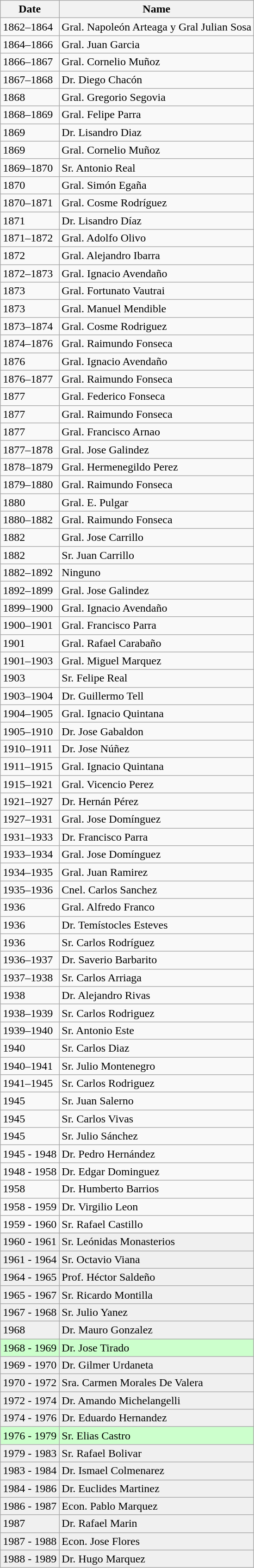<table class="wikitable sortable">
<tr>
<th>Date</th>
<th>Name</th>
</tr>
<tr>
<td>1862–1864</td>
<td>Gral. Napoleón Arteaga y Gral Julian Sosa</td>
</tr>
<tr>
<td>1864–1866</td>
<td>Gral. Juan Garcia</td>
</tr>
<tr>
<td>1866–1867</td>
<td>Gral. Cornelio Muñoz</td>
</tr>
<tr>
<td>1867–1868</td>
<td>Dr. Diego Chacón</td>
</tr>
<tr>
<td>1868</td>
<td>Gral. Gregorio Segovia</td>
</tr>
<tr>
<td>1868–1869</td>
<td>Gral. Felipe Parra</td>
</tr>
<tr>
<td>1869</td>
<td>Dr. Lisandro Diaz</td>
</tr>
<tr>
<td>1869</td>
<td>Gral. Cornelio Muñoz</td>
</tr>
<tr>
<td>1869–1870</td>
<td>Sr. Antonio Real</td>
</tr>
<tr>
<td>1870</td>
<td>Gral. Simón Egaña</td>
</tr>
<tr>
<td>1870–1871</td>
<td>Gral. Cosme Rodríguez</td>
</tr>
<tr>
<td>1871</td>
<td>Dr. Lisandro Díaz</td>
</tr>
<tr>
<td>1871–1872</td>
<td>Gral. Adolfo Olivo</td>
</tr>
<tr>
<td>1872</td>
<td>Gral. Alejandro Ibarra</td>
</tr>
<tr>
<td>1872–1873</td>
<td>Gral. Ignacio Avendaño</td>
</tr>
<tr>
<td>1873</td>
<td>Gral. Fortunato Vautrai</td>
</tr>
<tr>
<td>1873</td>
<td>Gral. Manuel Mendible</td>
</tr>
<tr>
<td>1873–1874</td>
<td>Gral. Cosme Rodriguez</td>
</tr>
<tr>
<td>1874–1876</td>
<td>Gral. Raimundo Fonseca</td>
</tr>
<tr>
<td>1876</td>
<td>Gral. Ignacio Avendaño</td>
</tr>
<tr>
<td>1876–1877</td>
<td>Gral. Raimundo Fonseca</td>
</tr>
<tr>
<td>1877</td>
<td>Gral. Federico Fonseca</td>
</tr>
<tr>
<td>1877</td>
<td>Gral. Raimundo Fonseca</td>
</tr>
<tr>
<td>1877</td>
<td>Gral. Francisco Arnao</td>
</tr>
<tr>
<td>1877–1878</td>
<td>Gral. Jose Galindez</td>
</tr>
<tr>
<td>1878–1879</td>
<td>Gral. Hermenegildo Perez</td>
</tr>
<tr>
<td>1879–1880</td>
<td>Gral. Raimundo Fonseca</td>
</tr>
<tr>
<td>1880</td>
<td>Gral. E. Pulgar</td>
</tr>
<tr>
<td>1880–1882</td>
<td>Gral. Raimundo Fonseca</td>
</tr>
<tr>
<td>1882</td>
<td>Gral. Jose Carrillo</td>
</tr>
<tr>
<td>1882</td>
<td>Sr. Juan Carrillo</td>
</tr>
<tr>
<td>1882–1892</td>
<td>Ninguno</td>
</tr>
<tr>
<td>1892–1899</td>
<td>Gral. Jose Galindez</td>
</tr>
<tr>
<td>1899–1900</td>
<td>Gral. Ignacio Avendaño</td>
</tr>
<tr>
<td>1900–1901</td>
<td>Gral. Francisco Parra</td>
</tr>
<tr>
<td>1901</td>
<td>Gral. Rafael Carabaño</td>
</tr>
<tr>
<td>1901–1903</td>
<td>Gral. Miguel Marquez</td>
</tr>
<tr>
<td>1903</td>
<td>Sr. Felipe Real</td>
</tr>
<tr>
<td>1903–1904</td>
<td>Dr. Guillermo Tell</td>
</tr>
<tr>
<td>1904–1905</td>
<td>Gral. Ignacio Quintana</td>
</tr>
<tr>
<td>1905–1910</td>
<td>Dr. Jose Gabaldon</td>
</tr>
<tr>
<td>1910–1911</td>
<td>Dr. Jose Núñez</td>
</tr>
<tr>
<td>1911–1915</td>
<td>Gral. Ignacio Quintana</td>
</tr>
<tr>
<td>1915–1921</td>
<td>Gral. Vicencio Perez</td>
</tr>
<tr>
<td>1921–1927</td>
<td>Dr. Hernán Pérez</td>
</tr>
<tr>
<td>1927–1931</td>
<td>Gral. Jose Domínguez</td>
</tr>
<tr>
<td>1931–1933</td>
<td>Dr. Francisco Parra</td>
</tr>
<tr>
<td>1933–1934</td>
<td>Gral. Jose Domínguez</td>
</tr>
<tr>
<td>1934–1935</td>
<td>Gral. Juan Ramirez</td>
</tr>
<tr>
<td>1935–1936</td>
<td>Cnel. Carlos Sanchez</td>
</tr>
<tr>
<td>1936</td>
<td>Gral. Alfredo Franco</td>
</tr>
<tr>
<td>1936</td>
<td>Dr. Temístocles Esteves</td>
</tr>
<tr>
<td>1936</td>
<td>Sr. Carlos Rodríguez</td>
</tr>
<tr>
<td>1936–1937</td>
<td>Dr. Saverio Barbarito</td>
</tr>
<tr>
<td>1937–1938</td>
<td>Sr. Carlos Arriaga</td>
</tr>
<tr>
<td>1938</td>
<td>Dr. Alejandro Rivas</td>
</tr>
<tr>
<td>1938–1939</td>
<td>Sr. Carlos Rodriguez</td>
</tr>
<tr>
<td>1939–1940</td>
<td>Sr. Antonio Este</td>
</tr>
<tr>
<td>1940</td>
<td>Sr. Carlos Diaz</td>
</tr>
<tr>
<td>1940–1941</td>
<td>Sr. Julio Montenegro</td>
</tr>
<tr>
<td>1941–1945</td>
<td>Sr. Carlos Rodriguez</td>
</tr>
<tr>
<td>1945</td>
<td>Sr. Juan Salerno</td>
</tr>
<tr>
<td>1945</td>
<td>Sr. Carlos Vivas</td>
</tr>
<tr>
<td>1945</td>
<td>Sr. Julio Sánchez</td>
</tr>
<tr>
<td>1945 - 1948</td>
<td>Dr. Pedro Hernández</td>
</tr>
<tr>
<td>1948 - 1958</td>
<td>Dr. Edgar Dominguez</td>
</tr>
<tr>
<td>1958</td>
<td>Dr. Humberto Barrios</td>
</tr>
<tr>
<td>1958 - 1959</td>
<td>Dr. Virgilio Leon</td>
</tr>
<tr>
<td>1959 - 1960</td>
<td>Sr. Rafael Castillo</td>
</tr>
<tr>
</tr>
<tr bgcolor="#F0F0F0">
<td>1960 - 1961</td>
<td>Sr. Leónidas Monasterios</td>
</tr>
<tr bgcolor="#F0F0F0">
<td>1961 - 1964</td>
<td>Sr. Octavio Viana</td>
</tr>
<tr bgcolor="#F0F0F0">
<td>1964 - 1965</td>
<td>Prof. Héctor Saldeño</td>
</tr>
<tr bgcolor="#F0F0F0">
<td>1965 - 1967</td>
<td>Sr. Ricardo Montilla</td>
</tr>
<tr bgcolor="#F0F0F0">
<td>1967 - 1968</td>
<td>Sr. Julio Yanez</td>
</tr>
<tr bgcolor="#F0F0F0">
<td>1968</td>
<td>Dr. Mauro Gonzalez</td>
</tr>
<tr bgcolor="#CCFFCC">
<td>1968 - 1969</td>
<td>Dr. Jose Tirado</td>
</tr>
<tr bgcolor="#F0F0F0">
<td>1969 - 1970</td>
<td>Dr. Gilmer Urdaneta</td>
</tr>
<tr bgcolor="#F0F0F0">
<td>1970 - 1972</td>
<td>Sra. Carmen Morales De Valera</td>
</tr>
<tr bgcolor="#F0F0F0">
<td>1972 - 1974</td>
<td>Dr. Amando Michelangelli</td>
</tr>
<tr bgcolor="#F0F0F0">
<td>1974 - 1976</td>
<td>Dr. Eduardo Hernandez</td>
</tr>
<tr bgcolor="#CCFFCC">
<td>1976 - 1979</td>
<td>Sr. Elias Castro</td>
</tr>
<tr bgcolor="#F0F0F0">
<td>1979 - 1983</td>
<td>Sr. Rafael Bolivar</td>
</tr>
<tr bgcolor="#F0F0F0">
<td>1983 - 1984</td>
<td>Dr. Ismael Colmenarez</td>
</tr>
<tr bgcolor="#F0F0F0">
<td>1984 - 1986</td>
<td>Dr. Euclides Martinez</td>
</tr>
<tr bgcolor="#F0F0F0">
<td>1986 - 1987</td>
<td>Econ. Pablo Marquez</td>
</tr>
<tr bgcolor="#F0F0F0">
<td>1987</td>
<td>Dr. Rafael Marin</td>
</tr>
<tr bgcolor="#F0F0F0">
<td>1987 - 1988</td>
<td>Econ. Jose Flores</td>
</tr>
<tr bgcolor="#F0F0F0">
<td>1988 - 1989</td>
<td>Dr. Hugo Marquez</td>
</tr>
</table>
